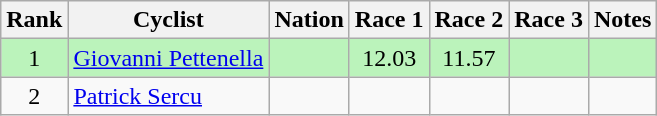<table class="wikitable sortable" style="text-align:center">
<tr>
<th>Rank</th>
<th>Cyclist</th>
<th>Nation</th>
<th>Race 1</th>
<th>Race 2</th>
<th>Race 3</th>
<th>Notes</th>
</tr>
<tr bgcolor=bbf3bb>
<td>1</td>
<td align=left><a href='#'>Giovanni Pettenella</a></td>
<td align=left></td>
<td>12.03</td>
<td>11.57</td>
<td></td>
<td></td>
</tr>
<tr>
<td>2</td>
<td align=left><a href='#'>Patrick Sercu</a></td>
<td align=left></td>
<td></td>
<td></td>
<td></td>
<td></td>
</tr>
</table>
